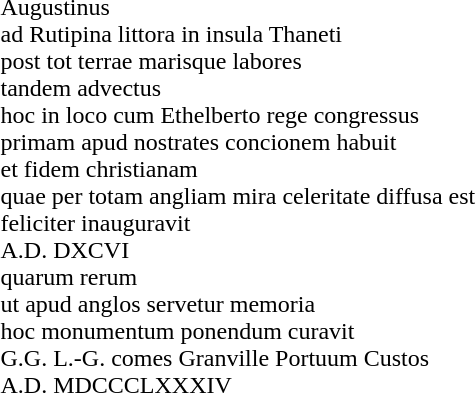<table>
<tr>
<td><br></td>
<td><br><blockquote>
Augustinus<br>
ad Rutipina littora in insula Thaneti<br>
post tot terrae marisque labores<br>
tandem advectus<br>
hoc in loco cum Ethelberto rege congressus<br>
primam apud nostrates concionem habuit<br>
et fidem christianam<br>
quae per totam angliam mira celeritate diffusa est<br>
feliciter inauguravit<br>
A.D. DXCVI<br>
quarum rerum<br>
ut apud anglos servetur memoria<br>
hoc monumentum ponendum curavit<br>
G.G. L.-G. comes Granville Portuum Custos<br>
A.D. MDCCCLXXXIV
</blockquote></td>
<td><br></td>
</tr>
</table>
